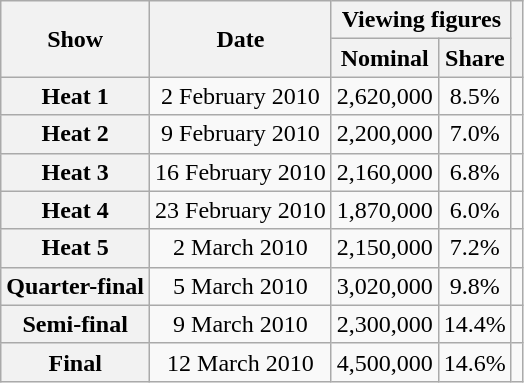<table class="wikitable plainrowheaders sortable" style="text-align:center">
<tr>
<th scope=col rowspan="2">Show</th>
<th scope=col rowspan="2">Date</th>
<th scope=col colspan="2">Viewing figures</th>
<th scope=col rowspan="2" class="unsortable"></th>
</tr>
<tr>
<th scope=col>Nominal</th>
<th scope=col>Share</th>
</tr>
<tr>
<th scope="row">Heat 1</th>
<td>2 February 2010</td>
<td>2,620,000</td>
<td>8.5%</td>
<td></td>
</tr>
<tr>
<th scope="row">Heat 2</th>
<td>9 February 2010</td>
<td>2,200,000</td>
<td>7.0%</td>
<td></td>
</tr>
<tr>
<th scope="row">Heat 3</th>
<td>16 February 2010</td>
<td>2,160,000</td>
<td>6.8%</td>
<td></td>
</tr>
<tr>
<th scope="row">Heat 4</th>
<td>23 February 2010</td>
<td>1,870,000</td>
<td>6.0%</td>
<td></td>
</tr>
<tr>
<th scope="row">Heat 5</th>
<td>2 March 2010</td>
<td>2,150,000</td>
<td>7.2%</td>
<td></td>
</tr>
<tr>
<th scope="row">Quarter-final</th>
<td>5 March 2010</td>
<td>3,020,000</td>
<td>9.8%</td>
<td></td>
</tr>
<tr>
<th scope="row">Semi-final</th>
<td>9 March 2010</td>
<td>2,300,000</td>
<td>14.4%</td>
<td></td>
</tr>
<tr>
<th scope="row">Final</th>
<td>12 March 2010</td>
<td>4,500,000</td>
<td>14.6%</td>
<td></td>
</tr>
</table>
